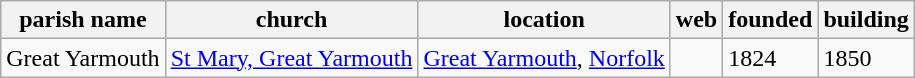<table class=wikitable>
<tr>
<th>parish name</th>
<th>church</th>
<th>location</th>
<th>web</th>
<th>founded</th>
<th>building</th>
</tr>
<tr>
<td>Great Yarmouth</td>
<td><a href='#'>St Mary, Great Yarmouth</a></td>
<td><a href='#'>Great Yarmouth</a>, <a href='#'>Norfolk</a></td>
<td></td>
<td>1824</td>
<td>1850</td>
</tr>
</table>
